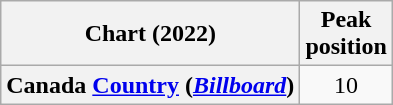<table class="wikitable sortable plainrowheaders" style="text-align:center;">
<tr>
<th>Chart (2022)</th>
<th>Peak <br> position</th>
</tr>
<tr>
<th scope="row">Canada <a href='#'>Country</a> (<a href='#'><em>Billboard</em></a>)</th>
<td>10</td>
</tr>
</table>
